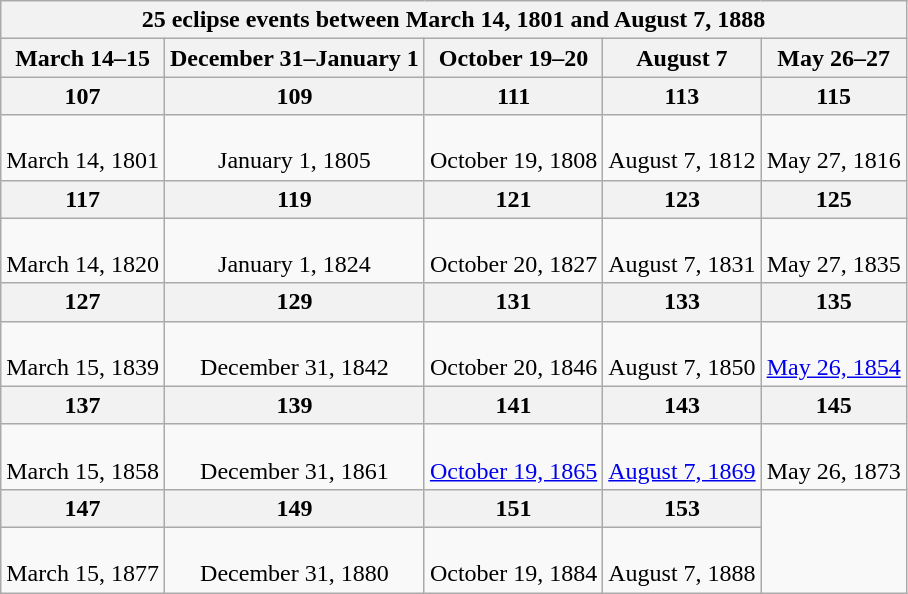<table class="wikitable mw-collapsible mw-collapsed">
<tr>
<th colspan=5>25 eclipse events between March 14, 1801 and August 7, 1888</th>
</tr>
<tr>
<th>March 14–15</th>
<th>December 31–January 1</th>
<th>October 19–20</th>
<th>August 7</th>
<th>May 26–27</th>
</tr>
<tr>
<th>107</th>
<th>109</th>
<th>111</th>
<th>113</th>
<th>115</th>
</tr>
<tr style="text-align:center;">
<td><br>March 14, 1801</td>
<td><br>January 1, 1805</td>
<td><br>October 19, 1808</td>
<td><br>August 7, 1812</td>
<td><br>May 27, 1816</td>
</tr>
<tr>
<th>117</th>
<th>119</th>
<th>121</th>
<th>123</th>
<th>125</th>
</tr>
<tr style="text-align:center;">
<td><br>March 14, 1820</td>
<td><br>January 1, 1824</td>
<td><br>October 20, 1827</td>
<td><br>August 7, 1831</td>
<td><br>May 27, 1835</td>
</tr>
<tr>
<th>127</th>
<th>129</th>
<th>131</th>
<th>133</th>
<th>135</th>
</tr>
<tr style="text-align:center;">
<td><br>March 15, 1839</td>
<td><br>December 31, 1842</td>
<td><br>October 20, 1846</td>
<td><br>August 7, 1850</td>
<td><br><a href='#'>May 26, 1854</a></td>
</tr>
<tr>
<th>137</th>
<th>139</th>
<th>141</th>
<th>143</th>
<th>145</th>
</tr>
<tr style="text-align:center;">
<td><br>March 15, 1858</td>
<td><br>December 31, 1861</td>
<td><br><a href='#'>October 19, 1865</a></td>
<td><br><a href='#'>August 7, 1869</a></td>
<td><br>May 26, 1873</td>
</tr>
<tr>
<th>147</th>
<th>149</th>
<th>151</th>
<th>153</th>
</tr>
<tr style="text-align:center;">
<td><br>March 15, 1877</td>
<td><br>December 31, 1880</td>
<td><br>October 19, 1884</td>
<td><br>August 7, 1888</td>
</tr>
</table>
